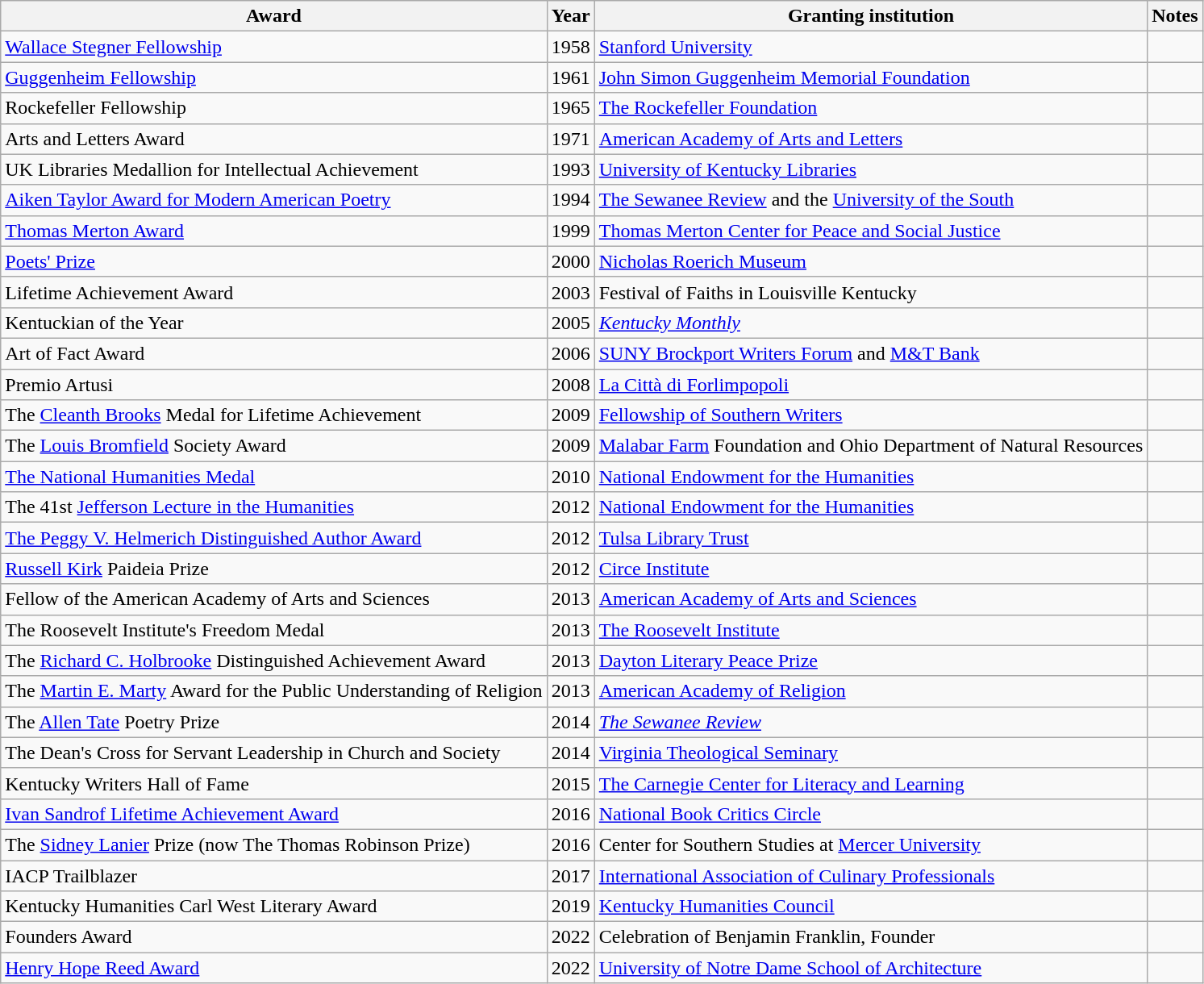<table class="wikitable sortable mw-collapsible mw-collapsed">
<tr>
<th>Award</th>
<th>Year</th>
<th>Granting institution</th>
<th scope="Col" class="unsortable">Notes</th>
</tr>
<tr>
<td><a href='#'>Wallace Stegner Fellowship</a></td>
<td>1958</td>
<td><a href='#'>Stanford University</a></td>
<td></td>
</tr>
<tr>
<td><a href='#'>Guggenheim Fellowship</a></td>
<td>1961</td>
<td><a href='#'>John Simon Guggenheim Memorial Foundation</a></td>
<td></td>
</tr>
<tr>
<td>Rockefeller Fellowship</td>
<td>1965</td>
<td><a href='#'>The Rockefeller Foundation</a></td>
<td></td>
</tr>
<tr>
<td>Arts and Letters Award</td>
<td>1971</td>
<td><a href='#'>American Academy of Arts and Letters</a></td>
<td></td>
</tr>
<tr>
<td>UK Libraries Medallion for Intellectual Achievement</td>
<td>1993</td>
<td><a href='#'>University of Kentucky Libraries</a></td>
<td></td>
</tr>
<tr>
<td><a href='#'>Aiken Taylor Award for Modern American Poetry</a></td>
<td>1994</td>
<td><a href='#'>The Sewanee Review</a> and the <a href='#'>University of the South</a></td>
<td></td>
</tr>
<tr>
<td><a href='#'>Thomas Merton Award</a></td>
<td>1999</td>
<td><a href='#'>Thomas Merton Center for Peace and Social Justice</a></td>
<td></td>
</tr>
<tr>
<td><a href='#'>Poets' Prize</a></td>
<td>2000</td>
<td><a href='#'>Nicholas Roerich Museum</a></td>
<td></td>
</tr>
<tr>
<td>Lifetime Achievement Award</td>
<td>2003</td>
<td>Festival of Faiths in Louisville Kentucky</td>
<td></td>
</tr>
<tr>
<td>Kentuckian of the Year</td>
<td>2005</td>
<td><em><a href='#'>Kentucky Monthly</a></em></td>
<td></td>
</tr>
<tr>
<td>Art of Fact Award</td>
<td>2006</td>
<td><a href='#'>SUNY Brockport Writers Forum</a> and <a href='#'>M&T Bank</a></td>
<td></td>
</tr>
<tr>
<td>Premio Artusi</td>
<td>2008</td>
<td><a href='#'>La Città di Forlimpopoli</a></td>
<td></td>
</tr>
<tr>
<td>The <a href='#'>Cleanth Brooks</a> Medal for Lifetime Achievement</td>
<td>2009</td>
<td><a href='#'>Fellowship of Southern Writers</a></td>
<td></td>
</tr>
<tr>
<td>The <a href='#'>Louis Bromfield</a> Society Award</td>
<td>2009</td>
<td><a href='#'>Malabar Farm</a> Foundation and Ohio Department of Natural Resources</td>
<td></td>
</tr>
<tr>
<td><a href='#'>The National Humanities Medal</a></td>
<td>2010</td>
<td><a href='#'>National Endowment for the Humanities</a></td>
<td></td>
</tr>
<tr>
<td>The 41st <a href='#'>Jefferson Lecture in the Humanities</a></td>
<td>2012</td>
<td><a href='#'>National Endowment for the Humanities</a></td>
<td></td>
</tr>
<tr>
<td><a href='#'>The Peggy V. Helmerich Distinguished Author Award</a></td>
<td>2012</td>
<td><a href='#'>Tulsa Library Trust</a></td>
<td></td>
</tr>
<tr>
<td><a href='#'>Russell Kirk</a> Paideia Prize</td>
<td>2012</td>
<td><a href='#'>Circe Institute</a></td>
<td></td>
</tr>
<tr>
<td>Fellow of the American Academy of Arts and Sciences</td>
<td>2013</td>
<td><a href='#'>American Academy of Arts and Sciences</a></td>
<td></td>
</tr>
<tr>
<td>The Roosevelt Institute's Freedom Medal</td>
<td>2013</td>
<td><a href='#'>The Roosevelt Institute</a></td>
<td></td>
</tr>
<tr>
<td>The <a href='#'>Richard C. Holbrooke</a> Distinguished Achievement Award</td>
<td>2013</td>
<td><a href='#'>Dayton Literary Peace Prize</a></td>
<td></td>
</tr>
<tr>
<td>The <a href='#'>Martin E. Marty</a> Award for the Public Understanding of Religion</td>
<td>2013</td>
<td><a href='#'>American Academy of Religion</a></td>
<td></td>
</tr>
<tr>
<td>The <a href='#'>Allen Tate</a> Poetry Prize</td>
<td>2014</td>
<td><em><a href='#'>The Sewanee Review</a></em></td>
<td></td>
</tr>
<tr>
<td>The Dean's Cross for Servant Leadership in Church and Society</td>
<td>2014</td>
<td><a href='#'>Virginia Theological Seminary</a></td>
<td></td>
</tr>
<tr>
<td>Kentucky Writers Hall of Fame</td>
<td>2015</td>
<td><a href='#'>The Carnegie Center for Literacy and Learning</a></td>
<td></td>
</tr>
<tr>
<td><a href='#'>Ivan Sandrof Lifetime Achievement Award</a></td>
<td>2016</td>
<td><a href='#'>National Book Critics Circle</a></td>
<td></td>
</tr>
<tr>
<td>The <a href='#'>Sidney Lanier</a> Prize (now The Thomas Robinson Prize)</td>
<td>2016</td>
<td>Center for Southern Studies at <a href='#'>Mercer University</a></td>
<td></td>
</tr>
<tr>
<td>IACP Trailblazer</td>
<td>2017</td>
<td><a href='#'>International Association of Culinary Professionals</a></td>
<td></td>
</tr>
<tr>
<td>Kentucky Humanities Carl West Literary Award</td>
<td>2019</td>
<td><a href='#'>Kentucky Humanities Council</a></td>
<td></td>
</tr>
<tr>
<td>Founders Award</td>
<td>2022</td>
<td>Celebration of Benjamin Franklin, Founder</td>
<td></td>
</tr>
<tr>
<td><a href='#'>Henry Hope Reed Award</a></td>
<td>2022</td>
<td><a href='#'>University of Notre Dame School of Architecture</a></td>
<td></td>
</tr>
</table>
